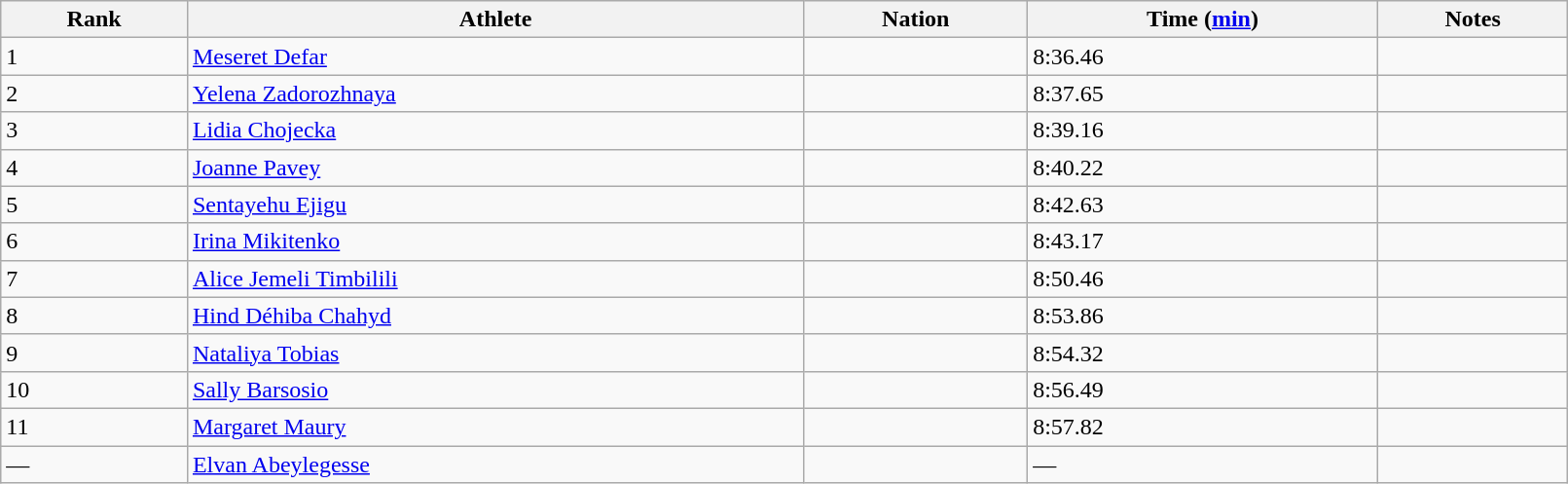<table class="wikitable" style="text=align:center;" width=85%>
<tr>
<th>Rank</th>
<th>Athlete</th>
<th>Nation</th>
<th>Time (<a href='#'>min</a>)</th>
<th>Notes</th>
</tr>
<tr>
<td>1</td>
<td><a href='#'>Meseret Defar</a></td>
<td></td>
<td>8:36.46</td>
<td></td>
</tr>
<tr>
<td>2</td>
<td><a href='#'>Yelena Zadorozhnaya</a></td>
<td></td>
<td>8:37.65</td>
<td></td>
</tr>
<tr>
<td>3</td>
<td><a href='#'>Lidia Chojecka</a></td>
<td></td>
<td>8:39.16</td>
<td></td>
</tr>
<tr>
<td>4</td>
<td><a href='#'>Joanne Pavey</a></td>
<td></td>
<td>8:40.22</td>
<td></td>
</tr>
<tr>
<td>5</td>
<td><a href='#'>Sentayehu Ejigu</a></td>
<td></td>
<td>8:42.63</td>
<td></td>
</tr>
<tr>
<td>6</td>
<td><a href='#'>Irina Mikitenko</a></td>
<td></td>
<td>8:43.17</td>
<td></td>
</tr>
<tr>
<td>7</td>
<td><a href='#'>Alice Jemeli Timbilili</a></td>
<td></td>
<td>8:50.46</td>
</tr>
<tr>
<td>8</td>
<td><a href='#'>Hind Déhiba Chahyd</a></td>
<td></td>
<td>8:53.86</td>
<td></td>
</tr>
<tr>
<td>9</td>
<td><a href='#'>Nataliya Tobias</a></td>
<td></td>
<td>8:54.32</td>
<td></td>
</tr>
<tr>
<td>10</td>
<td><a href='#'>Sally Barsosio</a></td>
<td></td>
<td>8:56.49</td>
</tr>
<tr>
<td>11</td>
<td><a href='#'>Margaret Maury</a></td>
<td></td>
<td>8:57.82</td>
<td></td>
</tr>
<tr>
<td>—</td>
<td><a href='#'>Elvan Abeylegesse</a></td>
<td></td>
<td>—</td>
<td></td>
</tr>
</table>
